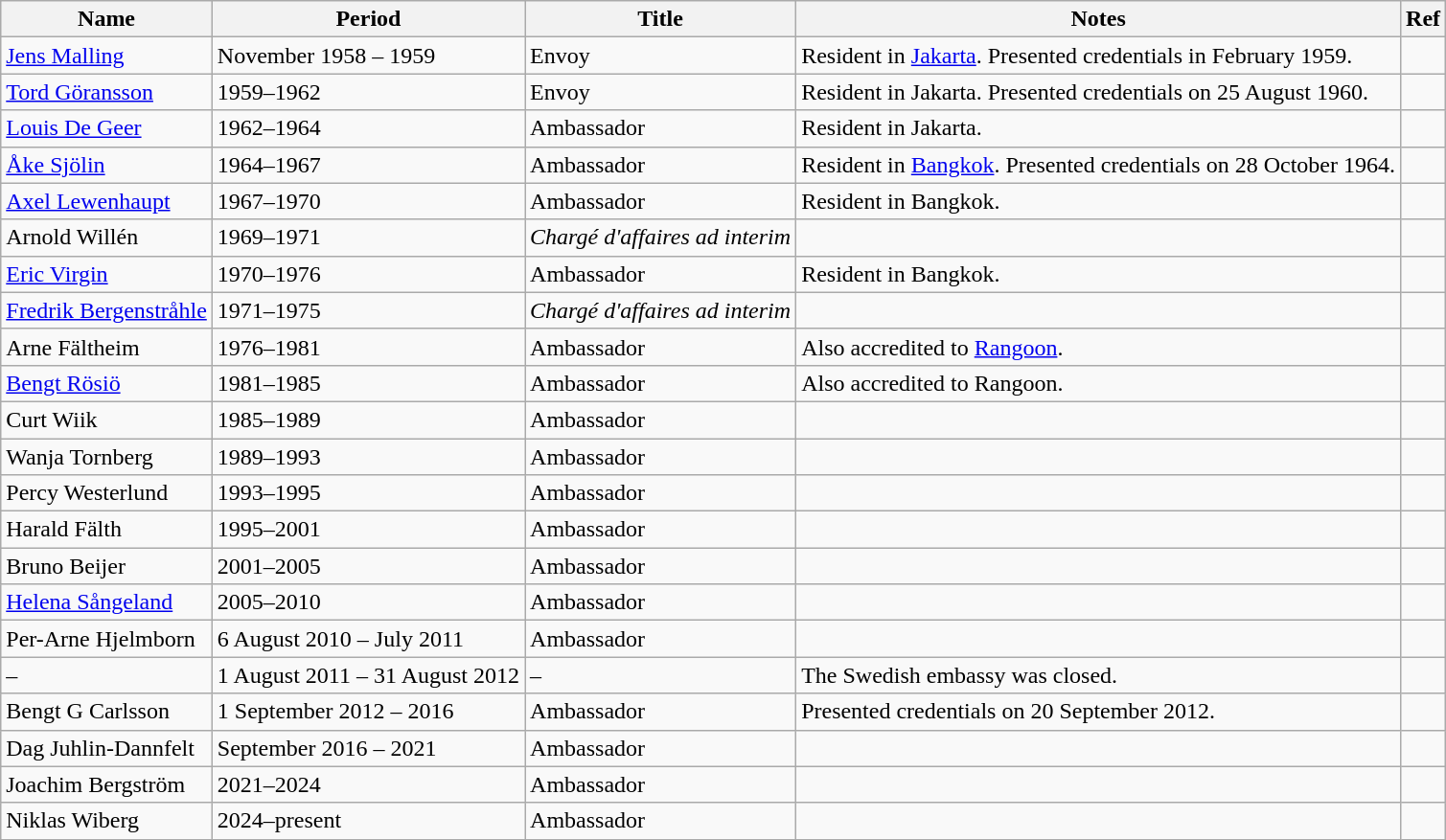<table class="wikitable">
<tr>
<th>Name</th>
<th>Period</th>
<th>Title</th>
<th>Notes</th>
<th>Ref</th>
</tr>
<tr>
<td><a href='#'>Jens Malling</a></td>
<td>November 1958 – 1959</td>
<td>Envoy</td>
<td>Resident in <a href='#'>Jakarta</a>. Presented credentials in February 1959.</td>
<td></td>
</tr>
<tr>
<td><a href='#'>Tord Göransson</a></td>
<td>1959–1962</td>
<td>Envoy</td>
<td>Resident in Jakarta. Presented credentials on 25 August 1960.</td>
<td></td>
</tr>
<tr>
<td><a href='#'>Louis De Geer</a></td>
<td>1962–1964</td>
<td>Ambassador</td>
<td>Resident in Jakarta.</td>
<td></td>
</tr>
<tr>
<td><a href='#'>Åke Sjölin</a></td>
<td>1964–1967</td>
<td>Ambassador</td>
<td>Resident in <a href='#'>Bangkok</a>. Presented credentials on 28 October 1964.</td>
<td></td>
</tr>
<tr>
<td><a href='#'>Axel Lewenhaupt</a></td>
<td>1967–1970</td>
<td>Ambassador</td>
<td>Resident in Bangkok.</td>
<td></td>
</tr>
<tr>
<td>Arnold Willén</td>
<td>1969–1971</td>
<td><em>Chargé d'affaires ad interim</em></td>
<td></td>
<td></td>
</tr>
<tr>
<td><a href='#'>Eric Virgin</a></td>
<td>1970–1976</td>
<td>Ambassador</td>
<td>Resident in Bangkok.</td>
<td></td>
</tr>
<tr>
<td><a href='#'>Fredrik Bergenstråhle</a></td>
<td>1971–1975</td>
<td><em>Chargé d'affaires ad interim</em></td>
<td></td>
<td></td>
</tr>
<tr>
<td>Arne Fältheim</td>
<td>1976–1981</td>
<td>Ambassador</td>
<td>Also accredited to <a href='#'>Rangoon</a>.</td>
<td></td>
</tr>
<tr>
<td><a href='#'>Bengt Rösiö</a></td>
<td>1981–1985</td>
<td>Ambassador</td>
<td>Also accredited to Rangoon.</td>
<td></td>
</tr>
<tr>
<td>Curt Wiik</td>
<td>1985–1989</td>
<td>Ambassador</td>
<td></td>
<td></td>
</tr>
<tr>
<td>Wanja Tornberg</td>
<td>1989–1993</td>
<td>Ambassador</td>
<td></td>
<td></td>
</tr>
<tr>
<td>Percy Westerlund</td>
<td>1993–1995</td>
<td>Ambassador</td>
<td></td>
<td></td>
</tr>
<tr>
<td>Harald Fälth</td>
<td>1995–2001</td>
<td>Ambassador</td>
<td></td>
<td></td>
</tr>
<tr>
<td>Bruno Beijer</td>
<td>2001–2005</td>
<td>Ambassador</td>
<td></td>
<td></td>
</tr>
<tr>
<td><a href='#'>Helena Sångeland</a></td>
<td>2005–2010</td>
<td>Ambassador</td>
<td></td>
<td></td>
</tr>
<tr>
<td>Per-Arne Hjelmborn</td>
<td>6 August 2010 – July 2011</td>
<td>Ambassador</td>
<td></td>
<td></td>
</tr>
<tr>
<td>–</td>
<td>1 August 2011 – 31 August 2012</td>
<td>–</td>
<td>The Swedish embassy was closed.</td>
<td></td>
</tr>
<tr>
<td>Bengt G Carlsson</td>
<td>1 September 2012 – 2016</td>
<td>Ambassador</td>
<td>Presented credentials on 20 September 2012.</td>
<td></td>
</tr>
<tr>
<td>Dag Juhlin-Dannfelt</td>
<td>September 2016 – 2021</td>
<td>Ambassador</td>
<td></td>
<td></td>
</tr>
<tr>
<td>Joachim Bergström</td>
<td>2021–2024</td>
<td>Ambassador</td>
<td></td>
<td></td>
</tr>
<tr>
<td>Niklas Wiberg</td>
<td>2024–present</td>
<td>Ambassador</td>
<td></td>
<td></td>
</tr>
</table>
